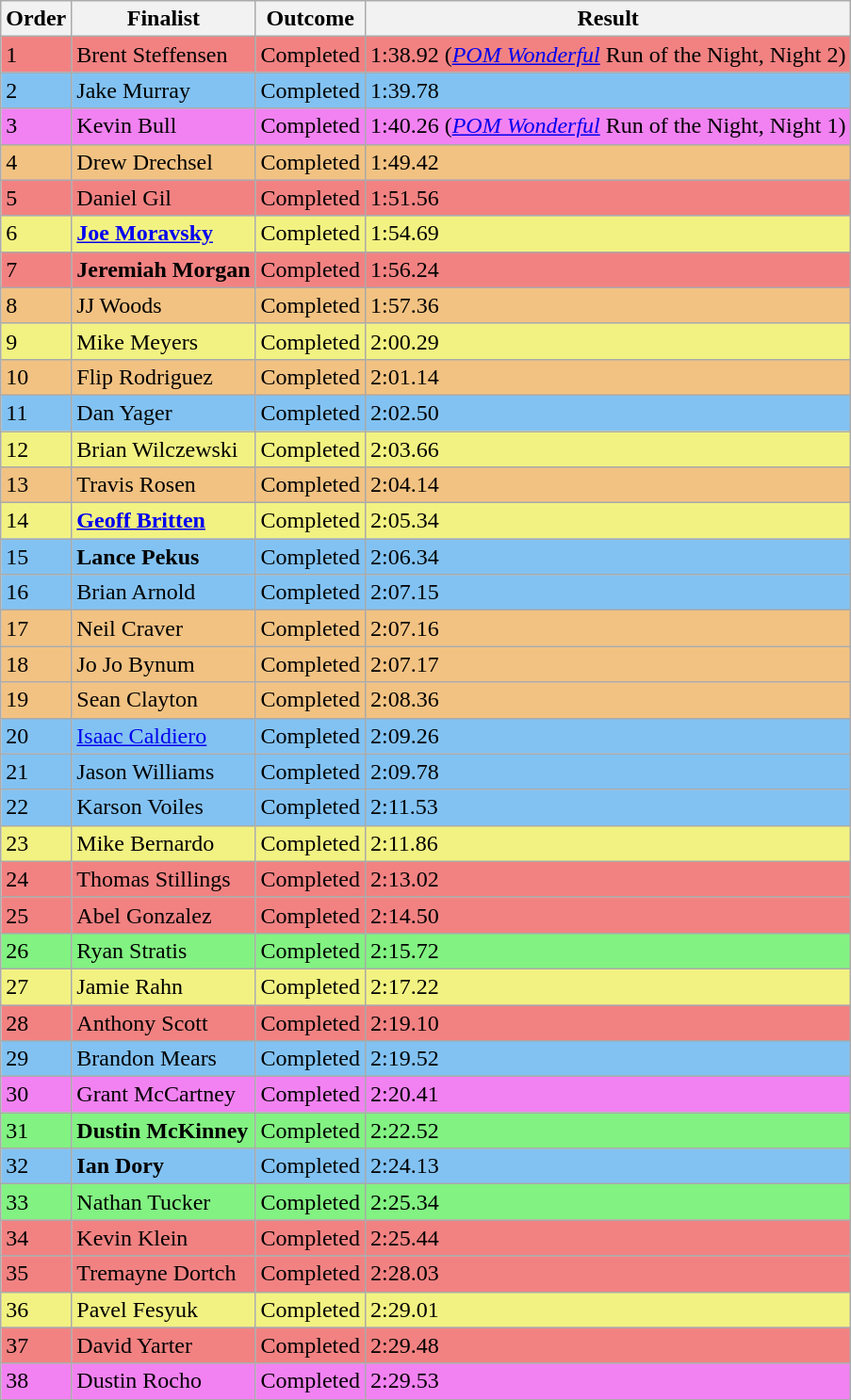<table class="wikitable sortable">
<tr>
<th>Order</th>
<th>Finalist</th>
<th>Outcome</th>
<th>Result</th>
</tr>
<tr style="background-color:#f28282">
<td>1</td>
<td>Brent Steffensen</td>
<td>Completed</td>
<td>1:38.92 (<em><a href='#'>POM Wonderful</a></em> Run of the Night, Night 2)</td>
</tr>
<tr style="background-color:#82c2f2">
<td>2</td>
<td>Jake Murray</td>
<td>Completed</td>
<td>1:39.78</td>
</tr>
<tr style="background-color:#f282f2">
<td>3</td>
<td>Kevin Bull</td>
<td>Completed</td>
<td>1:40.26 (<em><a href='#'>POM Wonderful</a></em> Run of the Night, Night 1)</td>
</tr>
<tr style="background-color:#f2c282">
<td>4</td>
<td>Drew Drechsel</td>
<td>Completed</td>
<td>1:49.42</td>
</tr>
<tr style="background-color:#f28282">
<td>5</td>
<td>Daniel Gil</td>
<td>Completed</td>
<td>1:51.56</td>
</tr>
<tr style="background-color:#f2f282">
<td>6</td>
<td><strong><a href='#'>Joe Moravsky</a></strong></td>
<td>Completed</td>
<td>1:54.69</td>
</tr>
<tr style="background-color:#f28282">
<td>7</td>
<td><strong>Jeremiah Morgan</strong></td>
<td>Completed</td>
<td>1:56.24</td>
</tr>
<tr style="background-color:#f2c282">
<td>8</td>
<td>JJ Woods</td>
<td>Completed</td>
<td>1:57.36</td>
</tr>
<tr style="background-color:#f2f282">
<td>9</td>
<td>Mike Meyers</td>
<td>Completed</td>
<td>2:00.29</td>
</tr>
<tr style="background-color:#f2c282">
<td>10</td>
<td>Flip Rodriguez</td>
<td>Completed</td>
<td>2:01.14</td>
</tr>
<tr style="background-color:#82c2f2">
<td>11</td>
<td>Dan Yager</td>
<td>Completed</td>
<td>2:02.50</td>
</tr>
<tr style="background-color:#f2f282">
<td>12</td>
<td>Brian Wilczewski</td>
<td>Completed</td>
<td>2:03.66</td>
</tr>
<tr style="background-color:#f2c282">
<td>13</td>
<td>Travis Rosen</td>
<td>Completed</td>
<td>2:04.14</td>
</tr>
<tr style="background-color:#f2f282">
<td>14</td>
<td><strong><a href='#'>Geoff Britten</a></strong></td>
<td>Completed</td>
<td>2:05.34</td>
</tr>
<tr style="background-color:#82c2f2">
<td>15</td>
<td><strong>Lance Pekus</strong></td>
<td>Completed</td>
<td>2:06.34</td>
</tr>
<tr style="background-color:#82c2f2">
<td>16</td>
<td>Brian Arnold</td>
<td>Completed</td>
<td>2:07.15</td>
</tr>
<tr style="background-color:#f2c282">
<td>17</td>
<td>Neil Craver</td>
<td>Completed</td>
<td>2:07.16</td>
</tr>
<tr style="background-color:#f2c282">
<td>18</td>
<td>Jo Jo Bynum</td>
<td>Completed</td>
<td>2:07.17</td>
</tr>
<tr style="background-color:#f2c282">
<td>19</td>
<td>Sean Clayton</td>
<td>Completed</td>
<td>2:08.36</td>
</tr>
<tr style="background-color:#82c2f2">
<td>20</td>
<td><a href='#'>Isaac Caldiero</a></td>
<td>Completed</td>
<td>2:09.26</td>
</tr>
<tr style="background-color:#82c2f2">
<td>21</td>
<td>Jason Williams</td>
<td>Completed</td>
<td>2:09.78</td>
</tr>
<tr style="background-color:#82c2f2">
<td>22</td>
<td>Karson Voiles</td>
<td>Completed</td>
<td>2:11.53</td>
</tr>
<tr style="background-color:#f2f282">
<td>23</td>
<td>Mike Bernardo</td>
<td>Completed</td>
<td>2:11.86</td>
</tr>
<tr style="background-color:#f28282">
<td>24</td>
<td>Thomas Stillings</td>
<td>Completed</td>
<td>2:13.02</td>
</tr>
<tr style="background-color:#f28282">
<td>25</td>
<td>Abel Gonzalez</td>
<td>Completed</td>
<td>2:14.50</td>
</tr>
<tr style="background-color:#82f282">
<td>26</td>
<td>Ryan Stratis</td>
<td>Completed</td>
<td>2:15.72</td>
</tr>
<tr style="background-color:#f2f282">
<td>27</td>
<td>Jamie Rahn</td>
<td>Completed</td>
<td>2:17.22</td>
</tr>
<tr style="background-color:#f28282">
<td>28</td>
<td>Anthony Scott</td>
<td>Completed</td>
<td>2:19.10</td>
</tr>
<tr style="background-color:#82c2f2">
<td>29</td>
<td>Brandon Mears</td>
<td>Completed</td>
<td>2:19.52</td>
</tr>
<tr style="background-color:#f282f2">
<td>30</td>
<td>Grant McCartney</td>
<td>Completed</td>
<td>2:20.41</td>
</tr>
<tr style="background-color:#82f282">
<td>31</td>
<td><strong>Dustin McKinney</strong></td>
<td>Completed</td>
<td>2:22.52</td>
</tr>
<tr style="background-color:#82c2f2">
<td>32</td>
<td><strong>Ian Dory</strong></td>
<td>Completed</td>
<td>2:24.13</td>
</tr>
<tr style="background-color:#82f282">
<td>33</td>
<td>Nathan Tucker</td>
<td>Completed</td>
<td>2:25.34</td>
</tr>
<tr style="background-color:#f28282">
<td>34</td>
<td>Kevin Klein</td>
<td>Completed</td>
<td>2:25.44</td>
</tr>
<tr style="background-color:#f28282">
<td>35</td>
<td>Tremayne Dortch</td>
<td>Completed</td>
<td>2:28.03</td>
</tr>
<tr style="background-color:#f2f282">
<td>36</td>
<td>Pavel Fesyuk</td>
<td>Completed</td>
<td>2:29.01</td>
</tr>
<tr style="background-color:#f28282">
<td>37</td>
<td>David Yarter</td>
<td>Completed</td>
<td>2:29.48</td>
</tr>
<tr style="background-color:#f282f2">
<td>38</td>
<td>Dustin Rocho</td>
<td>Completed</td>
<td>2:29.53</td>
</tr>
</table>
